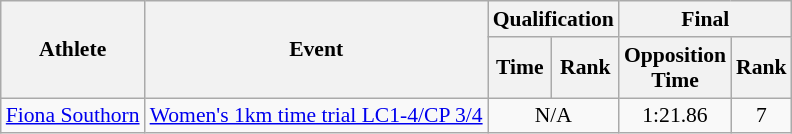<table class=wikitable style="font-size:90%">
<tr>
<th rowspan="2">Athlete</th>
<th rowspan="2">Event</th>
<th colspan="2">Qualification</th>
<th colspan="2">Final</th>
</tr>
<tr>
<th>Time</th>
<th>Rank</th>
<th>Opposition<br>Time</th>
<th>Rank</th>
</tr>
<tr>
<td><a href='#'>Fiona Southorn</a></td>
<td><a href='#'>Women's 1km time trial LC1-4/CP 3/4</a></td>
<td align="center" colspan="2">N/A</td>
<td align="center">1:21.86</td>
<td align="center">7</td>
</tr>
</table>
